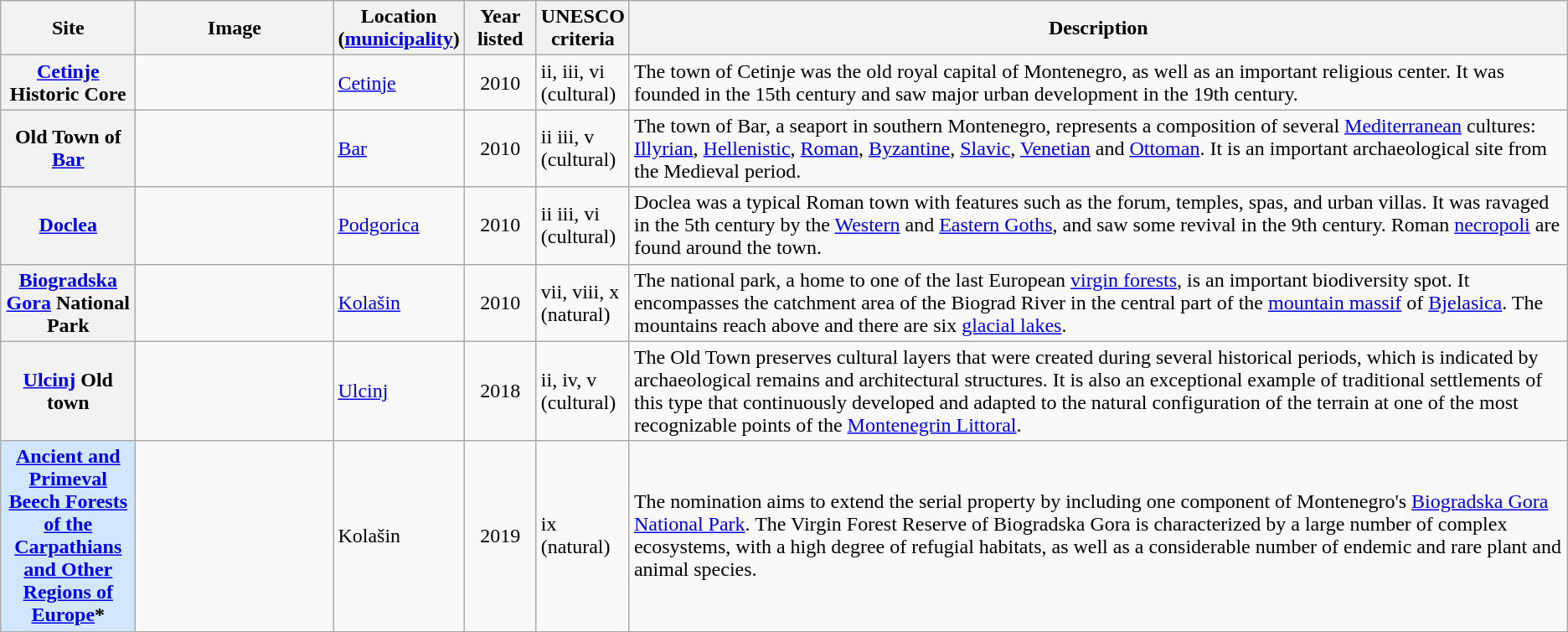<table class="wikitable sortable plainrowheaders">
<tr>
<th style="width:100px;" scope="col">Site</th>
<th class="unsortable" style="width:150px;" scope="col">Image</th>
<th style="width:80px;" scope="col">Location (<a href='#'>municipality</a>)</th>
<th style="width:50px;" scope="col">Year listed</th>
<th style="width:60px;" scope="col">UNESCO criteria</th>
<th scope="col" class="unsortable">Description</th>
</tr>
<tr>
<th scope="row"><a href='#'>Cetinje</a> Historic Core</th>
<td></td>
<td><a href='#'>Cetinje</a></td>
<td align=center>2010</td>
<td>ii, iii, vi (cultural)</td>
<td>The town of Cetinje was the old royal capital of Montenegro, as well as an important religious center. It was founded in the 15th century and saw major urban development in the 19th century.</td>
</tr>
<tr>
<th scope="row">Old Town of <a href='#'>Bar</a></th>
<td></td>
<td><a href='#'>Bar</a></td>
<td align=center>2010</td>
<td>ii iii, v (cultural)</td>
<td>The town of Bar, a seaport in southern Montenegro, represents a composition of several <a href='#'>Mediterranean</a> cultures: <a href='#'>Illyrian</a>, <a href='#'>Hellenistic</a>, <a href='#'>Roman</a>, <a href='#'>Byzantine</a>, <a href='#'>Slavic</a>, <a href='#'>Venetian</a> and <a href='#'>Ottoman</a>. It is an important archaeological site from the Medieval period.</td>
</tr>
<tr>
<th scope="row"><a href='#'>Doclea</a></th>
<td></td>
<td><a href='#'>Podgorica</a></td>
<td align=center>2010</td>
<td>ii iii, vi (cultural)</td>
<td>Doclea was a typical Roman town with features such as the forum, temples, spas, and urban villas. It was ravaged in the 5th century by the <a href='#'>Western</a> and <a href='#'>Eastern Goths</a>, and saw some revival in the 9th century. Roman <a href='#'>necropoli</a> are found around the town.</td>
</tr>
<tr>
<th scope="row"><a href='#'>Biogradska Gora</a> National Park</th>
<td></td>
<td><a href='#'>Kolašin</a></td>
<td align=center>2010</td>
<td>vii, viii, x (natural)</td>
<td>The national park, a home to one of the last European <a href='#'>virgin forests</a>, is an important biodiversity spot. It encompasses the catchment area of the Biograd River in the central part of the <a href='#'>mountain massif</a> of <a href='#'>Bjelasica</a>. The mountains reach above  and there are six <a href='#'>glacial lakes</a>.</td>
</tr>
<tr>
<th scope="row"><a href='#'>Ulcinj</a> Old town</th>
<td></td>
<td><a href='#'>Ulcinj</a></td>
<td align=center>2018</td>
<td>ii, iv, v (cultural)</td>
<td>The Old Town preserves cultural layers that were created during several historical periods, which is indicated by archaeological remains and architectural structures. It is also an exceptional example of traditional settlements of this type that continuously developed and adapted to the natural configuration of the terrain at one of the most recognizable points of the <a href='#'>Montenegrin Littoral</a>.</td>
</tr>
<tr>
<th scope="row" style="background:#D0E7FF;"><a href='#'>Ancient and Primeval Beech Forests of the Carpathians and Other Regions of Europe</a>*</th>
<td></td>
<td>Kolašin</td>
<td align=center>2019</td>
<td>ix (natural)</td>
<td>The nomination aims to extend the serial property by including one component of Montenegro's <a href='#'>Biogradska Gora National Park</a>. The Virgin Forest Reserve of Biogradska Gora is characterized by a large number of complex ecosystems, with a high degree of refugial habitats, as well as a considerable number of endemic and rare plant and animal species.</td>
</tr>
</table>
